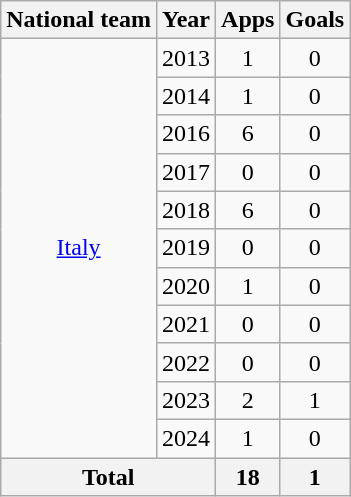<table class="wikitable" style="text-align:center">
<tr>
<th>National team</th>
<th>Year</th>
<th>Apps</th>
<th>Goals</th>
</tr>
<tr>
<td rowspan="11"><a href='#'>Italy</a></td>
<td>2013</td>
<td>1</td>
<td>0</td>
</tr>
<tr>
<td>2014</td>
<td>1</td>
<td>0</td>
</tr>
<tr>
<td>2016</td>
<td>6</td>
<td>0</td>
</tr>
<tr>
<td>2017</td>
<td>0</td>
<td>0</td>
</tr>
<tr>
<td>2018</td>
<td>6</td>
<td>0</td>
</tr>
<tr>
<td>2019</td>
<td>0</td>
<td>0</td>
</tr>
<tr>
<td>2020</td>
<td>1</td>
<td>0</td>
</tr>
<tr>
<td>2021</td>
<td>0</td>
<td>0</td>
</tr>
<tr>
<td>2022</td>
<td>0</td>
<td>0</td>
</tr>
<tr>
<td>2023</td>
<td>2</td>
<td>1</td>
</tr>
<tr>
<td>2024</td>
<td>1</td>
<td>0</td>
</tr>
<tr>
<th colspan="2">Total</th>
<th>18</th>
<th>1</th>
</tr>
</table>
